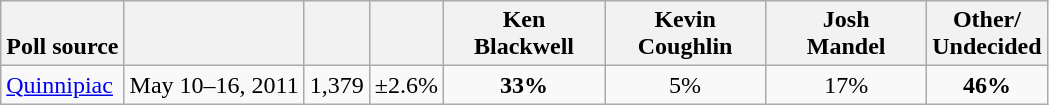<table class="wikitable" style="text-align:center">
<tr valign= bottom>
<th>Poll source</th>
<th></th>
<th></th>
<th></th>
<th style="width:100px;">Ken<br>Blackwell</th>
<th style="width:100px;">Kevin<br>Coughlin</th>
<th style="width:100px;">Josh<br>Mandel</th>
<th>Other/<br>Undecided</th>
</tr>
<tr>
<td align=left><a href='#'>Quinnipiac</a></td>
<td>May 10–16, 2011</td>
<td>1,379</td>
<td>±2.6%</td>
<td><strong>33%</strong></td>
<td>5%</td>
<td>17%</td>
<td><strong>46%</strong></td>
</tr>
</table>
